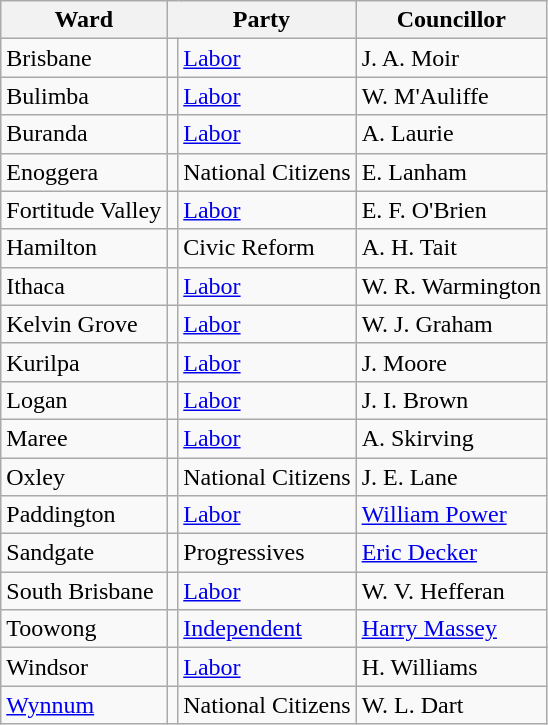<table class="wikitable">
<tr>
<th>Ward</th>
<th colspan="2">Party</th>
<th>Councillor</th>
</tr>
<tr>
<td>Brisbane</td>
<td></td>
<td><a href='#'>Labor</a></td>
<td>J. A. Moir</td>
</tr>
<tr>
<td>Bulimba</td>
<td></td>
<td><a href='#'>Labor</a></td>
<td>W. M'Auliffe</td>
</tr>
<tr>
<td>Buranda</td>
<td></td>
<td><a href='#'>Labor</a></td>
<td>A. Laurie</td>
</tr>
<tr>
<td>Enoggera</td>
<td></td>
<td>National Citizens</td>
<td>E. Lanham</td>
</tr>
<tr>
<td>Fortitude Valley</td>
<td></td>
<td><a href='#'>Labor</a></td>
<td>E. F. O'Brien</td>
</tr>
<tr>
<td>Hamilton</td>
<td></td>
<td>Civic Reform</td>
<td>A. H. Tait</td>
</tr>
<tr>
<td>Ithaca</td>
<td></td>
<td><a href='#'>Labor</a></td>
<td>W. R. Warmington</td>
</tr>
<tr>
<td>Kelvin Grove</td>
<td></td>
<td><a href='#'>Labor</a></td>
<td>W. J. Graham</td>
</tr>
<tr>
<td>Kurilpa</td>
<td></td>
<td><a href='#'>Labor</a></td>
<td>J. Moore</td>
</tr>
<tr>
<td>Logan</td>
<td></td>
<td><a href='#'>Labor</a></td>
<td>J. I. Brown</td>
</tr>
<tr>
<td>Maree</td>
<td></td>
<td><a href='#'>Labor</a></td>
<td>A. Skirving</td>
</tr>
<tr>
<td>Oxley</td>
<td></td>
<td>National Citizens</td>
<td>J. E. Lane</td>
</tr>
<tr>
<td>Paddington</td>
<td></td>
<td><a href='#'>Labor</a></td>
<td><a href='#'>William Power</a></td>
</tr>
<tr>
<td>Sandgate</td>
<td></td>
<td>Progressives</td>
<td><a href='#'>Eric Decker</a></td>
</tr>
<tr>
<td>South Brisbane</td>
<td></td>
<td><a href='#'>Labor</a></td>
<td>W. V. Hefferan</td>
</tr>
<tr>
<td>Toowong</td>
<td></td>
<td><a href='#'>Independent</a></td>
<td><a href='#'>Harry Massey</a></td>
</tr>
<tr>
<td>Windsor</td>
<td></td>
<td><a href='#'>Labor</a></td>
<td>H. Williams</td>
</tr>
<tr>
<td><a href='#'>Wynnum</a></td>
<td></td>
<td>National Citizens</td>
<td>W. L. Dart</td>
</tr>
</table>
